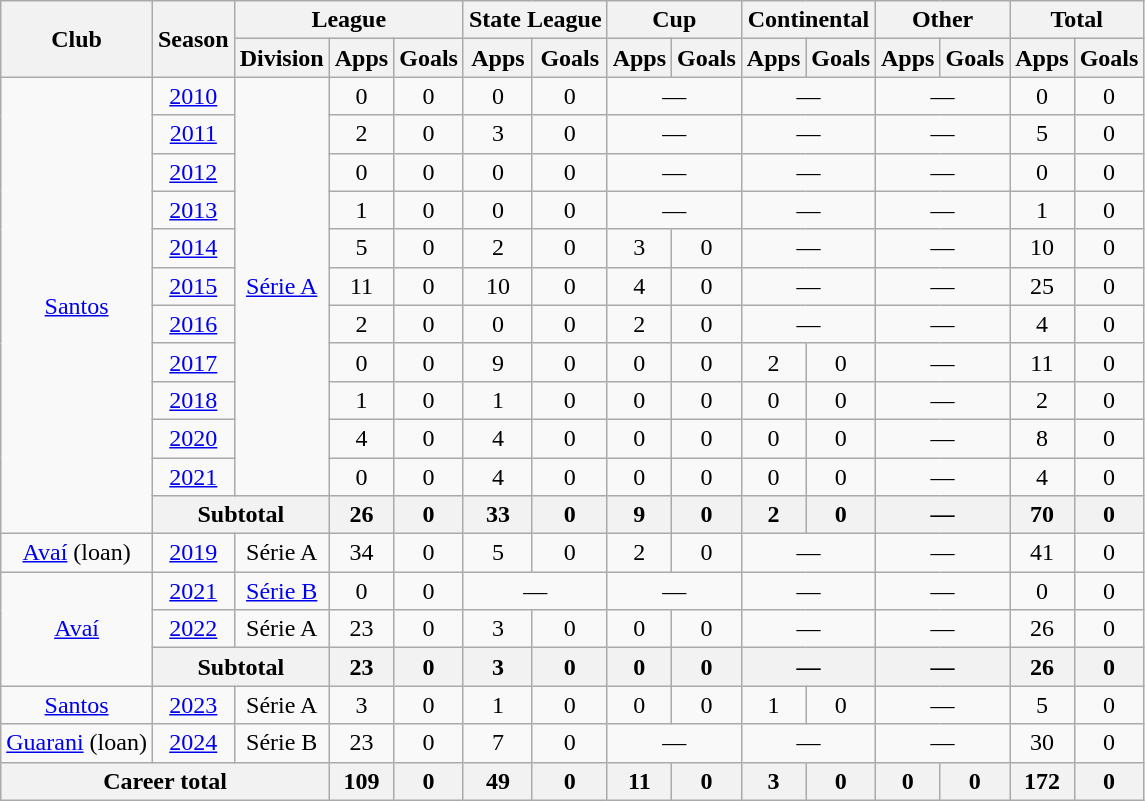<table class="wikitable" style="text-align: center;">
<tr>
<th rowspan="2">Club</th>
<th rowspan="2">Season</th>
<th colspan="3">League</th>
<th colspan="2">State League</th>
<th colspan="2">Cup</th>
<th colspan="2">Continental</th>
<th colspan="2">Other</th>
<th colspan="2">Total</th>
</tr>
<tr>
<th>Division</th>
<th>Apps</th>
<th>Goals</th>
<th>Apps</th>
<th>Goals</th>
<th>Apps</th>
<th>Goals</th>
<th>Apps</th>
<th>Goals</th>
<th>Apps</th>
<th>Goals</th>
<th>Apps</th>
<th>Goals</th>
</tr>
<tr>
<td rowspan="12" valign="center"><a href='#'>Santos</a></td>
<td><a href='#'>2010</a></td>
<td rowspan="11"><a href='#'>Série A</a></td>
<td>0</td>
<td>0</td>
<td>0</td>
<td>0</td>
<td colspan="2">—</td>
<td colspan="2">—</td>
<td colspan="2">—</td>
<td>0</td>
<td>0</td>
</tr>
<tr>
<td><a href='#'>2011</a></td>
<td>2</td>
<td>0</td>
<td>3</td>
<td>0</td>
<td colspan="2">—</td>
<td colspan="2">—</td>
<td colspan="2">—</td>
<td>5</td>
<td>0</td>
</tr>
<tr>
<td><a href='#'>2012</a></td>
<td>0</td>
<td>0</td>
<td>0</td>
<td>0</td>
<td colspan="2">—</td>
<td colspan="2">—</td>
<td colspan="2">—</td>
<td>0</td>
<td>0</td>
</tr>
<tr>
<td><a href='#'>2013</a></td>
<td>1</td>
<td>0</td>
<td>0</td>
<td>0</td>
<td colspan="2">—</td>
<td colspan="2">—</td>
<td colspan="2">—</td>
<td>1</td>
<td>0</td>
</tr>
<tr>
<td><a href='#'>2014</a></td>
<td>5</td>
<td>0</td>
<td>2</td>
<td>0</td>
<td>3</td>
<td>0</td>
<td colspan="2">—</td>
<td colspan="2">—</td>
<td>10</td>
<td>0</td>
</tr>
<tr>
<td><a href='#'>2015</a></td>
<td>11</td>
<td>0</td>
<td>10</td>
<td>0</td>
<td>4</td>
<td>0</td>
<td colspan="2">—</td>
<td colspan="2">—</td>
<td>25</td>
<td>0</td>
</tr>
<tr>
<td><a href='#'>2016</a></td>
<td>2</td>
<td>0</td>
<td>0</td>
<td>0</td>
<td>2</td>
<td>0</td>
<td colspan="2">—</td>
<td colspan="2">—</td>
<td>4</td>
<td>0</td>
</tr>
<tr>
<td><a href='#'>2017</a></td>
<td>0</td>
<td>0</td>
<td>9</td>
<td>0</td>
<td>0</td>
<td>0</td>
<td>2</td>
<td>0</td>
<td colspan="2">—</td>
<td>11</td>
<td>0</td>
</tr>
<tr>
<td><a href='#'>2018</a></td>
<td>1</td>
<td>0</td>
<td>1</td>
<td>0</td>
<td>0</td>
<td>0</td>
<td>0</td>
<td>0</td>
<td colspan="2">—</td>
<td>2</td>
<td>0</td>
</tr>
<tr>
<td><a href='#'>2020</a></td>
<td>4</td>
<td>0</td>
<td>4</td>
<td>0</td>
<td>0</td>
<td>0</td>
<td>0</td>
<td>0</td>
<td colspan="2">—</td>
<td>8</td>
<td>0</td>
</tr>
<tr>
<td><a href='#'>2021</a></td>
<td>0</td>
<td>0</td>
<td>4</td>
<td>0</td>
<td>0</td>
<td>0</td>
<td>0</td>
<td>0</td>
<td colspan="2">—</td>
<td>4</td>
<td>0</td>
</tr>
<tr>
<th colspan="2">Subtotal</th>
<th>26</th>
<th>0</th>
<th>33</th>
<th>0</th>
<th>9</th>
<th>0</th>
<th>2</th>
<th>0</th>
<th colspan="2">—</th>
<th>70</th>
<th>0</th>
</tr>
<tr>
<td valign="center"><a href='#'>Avaí</a> (loan)</td>
<td><a href='#'>2019</a></td>
<td>Série A</td>
<td>34</td>
<td>0</td>
<td>5</td>
<td>0</td>
<td>2</td>
<td>0</td>
<td colspan="2">—</td>
<td colspan="2">—</td>
<td>41</td>
<td>0</td>
</tr>
<tr>
<td rowspan="3" valign="center"><a href='#'>Avaí</a></td>
<td><a href='#'>2021</a></td>
<td><a href='#'>Série B</a></td>
<td>0</td>
<td>0</td>
<td colspan="2">—</td>
<td colspan="2">—</td>
<td colspan="2">—</td>
<td colspan="2">—</td>
<td>0</td>
<td>0</td>
</tr>
<tr>
<td><a href='#'>2022</a></td>
<td>Série A</td>
<td>23</td>
<td>0</td>
<td>3</td>
<td>0</td>
<td>0</td>
<td>0</td>
<td colspan="2">—</td>
<td colspan="2">—</td>
<td>26</td>
<td>0</td>
</tr>
<tr>
<th colspan="2">Subtotal</th>
<th>23</th>
<th>0</th>
<th>3</th>
<th>0</th>
<th>0</th>
<th>0</th>
<th colspan="2">—</th>
<th colspan="2">—</th>
<th>26</th>
<th>0</th>
</tr>
<tr>
<td><a href='#'>Santos</a></td>
<td><a href='#'>2023</a></td>
<td>Série A</td>
<td>3</td>
<td>0</td>
<td>1</td>
<td>0</td>
<td>0</td>
<td>0</td>
<td>1</td>
<td>0</td>
<td colspan="2">—</td>
<td>5</td>
<td>0</td>
</tr>
<tr>
<td valign="center"><a href='#'>Guarani</a> (loan)</td>
<td><a href='#'>2024</a></td>
<td>Série B</td>
<td>23</td>
<td>0</td>
<td>7</td>
<td>0</td>
<td colspan="2">—</td>
<td colspan="2">—</td>
<td colspan="2">—</td>
<td>30</td>
<td>0</td>
</tr>
<tr>
<th colspan="3"><strong>Career total</strong></th>
<th>109</th>
<th>0</th>
<th>49</th>
<th>0</th>
<th>11</th>
<th>0</th>
<th>3</th>
<th>0</th>
<th>0</th>
<th>0</th>
<th>172</th>
<th>0</th>
</tr>
</table>
